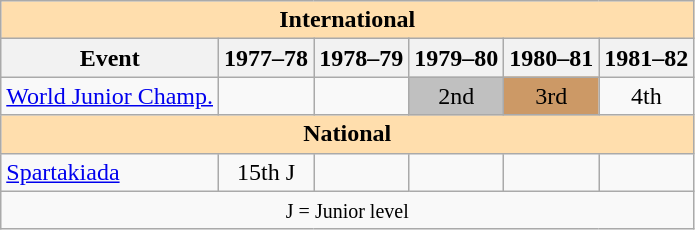<table class="wikitable" style="text-align:center">
<tr>
<th style="background-color: #ffdead; " colspan=6 align=center>International</th>
</tr>
<tr>
<th>Event</th>
<th>1977–78</th>
<th>1978–79</th>
<th>1979–80</th>
<th>1980–81</th>
<th>1981–82</th>
</tr>
<tr>
<td align=left><a href='#'>World Junior Champ.</a></td>
<td></td>
<td></td>
<td bgcolor=silver>2nd</td>
<td bgcolor=cc9966>3rd</td>
<td>4th</td>
</tr>
<tr>
<th style="background-color: #ffdead; " colspan=6 align=center>National</th>
</tr>
<tr>
<td align=left><a href='#'>Spartakiada</a></td>
<td>15th J</td>
<td></td>
<td></td>
<td></td>
<td></td>
</tr>
<tr>
<td colspan=6 align=center><small> J = Junior level </small></td>
</tr>
</table>
